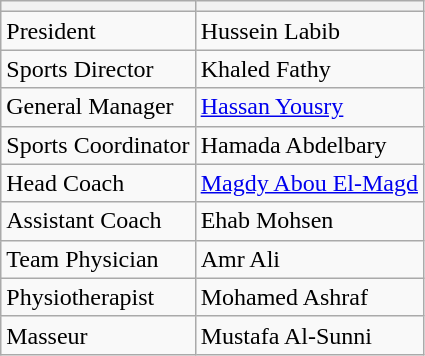<table class="wikitable plainrowheaders sortable" style="text-align:left">
<tr>
<th></th>
<th></th>
</tr>
<tr>
<td>President</td>
<td> Hussein Labib</td>
</tr>
<tr>
<td>Sports Director</td>
<td> Khaled Fathy</td>
</tr>
<tr>
<td>General Manager</td>
<td> <a href='#'>Hassan Yousry</a></td>
</tr>
<tr>
<td>Sports Coordinator</td>
<td> Hamada Abdelbary</td>
</tr>
<tr>
<td>Head Coach</td>
<td> <a href='#'>Magdy Abou El-Magd</a></td>
</tr>
<tr>
<td>Assistant Coach</td>
<td> Ehab Mohsen</td>
</tr>
<tr>
<td>Team Physician</td>
<td> Amr Ali</td>
</tr>
<tr>
<td>Physiotherapist</td>
<td> Mohamed Ashraf</td>
</tr>
<tr>
<td>Masseur</td>
<td> Mustafa Al-Sunni</td>
</tr>
</table>
